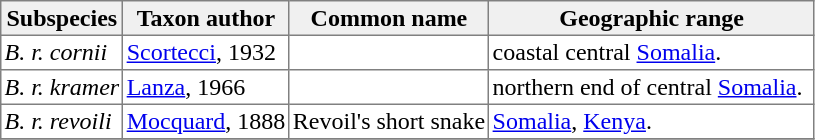<table cellspacing=0 cellpadding=2 border=1 style="border-collapse: collapse;">
<tr>
<th bgcolor="#f0f0f0">Subspecies</th>
<th bgcolor="#f0f0f0">Taxon author</th>
<th bgcolor="#f0f0f0">Common name</th>
<th bgcolor="#f0f0f0">Geographic range</th>
</tr>
<tr>
<td><em>B. r. cornii</em></td>
<td><a href='#'>Scortecci</a>, 1932</td>
<td></td>
<td style="width:40%">coastal central <a href='#'>Somalia</a>.</td>
</tr>
<tr>
<td><em>B. r. kramer</em></td>
<td><a href='#'>Lanza</a>, 1966</td>
<td></td>
<td>northern end of central <a href='#'>Somalia</a>.</td>
</tr>
<tr>
<td><em>B. r. revoili</em></td>
<td><a href='#'>Mocquard</a>, 1888</td>
<td>Revoil's short snake</td>
<td><a href='#'>Somalia</a>, <a href='#'>Kenya</a>.</td>
</tr>
<tr>
</tr>
</table>
